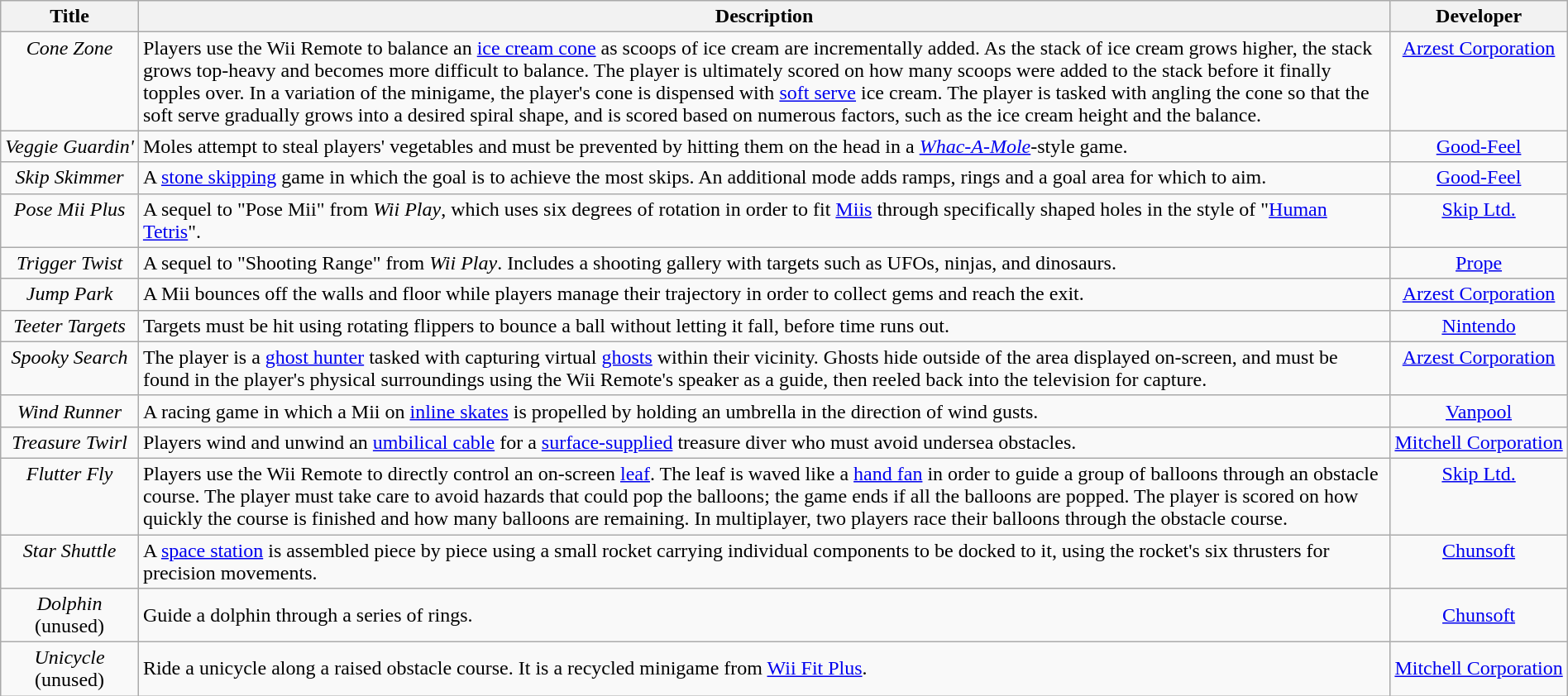<table class="wikitable" style="text-align:center; white-space:nowrap; width:100%;">
<tr>
<th>Title</th>
<th>Description</th>
<th>Developer</th>
</tr>
<tr style="vertical-align:top;">
<td><em>Cone Zone</em></td>
<td style="text-align:left; white-space:normal;">Players use the Wii Remote to balance an <a href='#'>ice cream cone</a> as scoops of ice cream are incrementally added. As the stack of ice cream grows higher, the stack grows top-heavy and becomes more difficult to balance. The player is ultimately scored on how many scoops were added to the stack before it finally topples over. In a variation of the minigame, the player's cone is dispensed with <a href='#'>soft serve</a> ice cream. The player is tasked with angling the cone so that the soft serve gradually grows into a desired spiral shape, and is scored based on numerous factors, such as the ice cream height and the balance.</td>
<td><a href='#'>Arzest Corporation</a></td>
</tr>
<tr style="vertical-align:top;">
<td><em>Veggie Guardin' </em></td>
<td style="text-align:left; white-space:normal;">Moles attempt to steal players' vegetables and must be prevented by hitting them on the head in a <em><a href='#'>Whac-A-Mole</a></em>-style game.</td>
<td align=center><a href='#'>Good-Feel</a></td>
</tr>
<tr style="vertical-align:top;">
<td><em>Skip Skimmer</em></td>
<td style="text-align:left; white-space:normal;">A <a href='#'>stone skipping</a> game in which the goal is to achieve the most skips. An additional mode adds ramps, rings and a goal area for which to aim.</td>
<td align=center><a href='#'>Good-Feel</a></td>
</tr>
<tr style="vertical-align:top;">
<td><em>Pose Mii Plus</em></td>
<td style="text-align:left; white-space:normal;">A sequel to "Pose Mii" from <em>Wii Play</em>, which uses six degrees of rotation in order to fit <a href='#'>Miis</a> through specifically shaped holes in the style of "<a href='#'>Human Tetris</a>".</td>
<td align=center><a href='#'>Skip Ltd.</a></td>
</tr>
<tr style="vertical-align:top;">
<td><em>Trigger Twist</em></td>
<td style="text-align:left; white-space:normal;">A sequel to "Shooting Range" from <em>Wii Play</em>. Includes a shooting gallery with targets such as UFOs, ninjas, and dinosaurs.</td>
<td align=center><a href='#'>Prope</a></td>
</tr>
<tr style="vertical-align:top;">
<td><em>Jump Park</em></td>
<td style="text-align:left; white-space:normal;">A Mii bounces off the walls and floor while players manage their trajectory in order to collect gems and reach the exit.</td>
<td align=center><a href='#'>Arzest Corporation</a></td>
</tr>
<tr style="vertical-align:top;">
<td><em>Teeter Targets</em></td>
<td style="text-align:left; white-space:normal;">Targets must be hit using rotating flippers to bounce a ball without letting it fall, before time runs out.</td>
<td align=center><a href='#'>Nintendo</a></td>
</tr>
<tr style="vertical-align:top;">
<td><em>Spooky Search</em></td>
<td style="text-align:left; white-space:normal;">The player is a <a href='#'>ghost hunter</a> tasked with capturing virtual <a href='#'>ghosts</a> within their vicinity. Ghosts hide outside of the area displayed on-screen, and must be found in the player's physical surroundings using the Wii Remote's speaker as a guide, then reeled back into the television for capture.</td>
<td align=center><a href='#'>Arzest Corporation</a></td>
</tr>
<tr style="vertical-align:top;">
<td><em>Wind Runner</em></td>
<td style="text-align:left; white-space:normal;">A racing game in which a Mii on <a href='#'>inline skates</a> is propelled by holding an umbrella in the direction of wind gusts.</td>
<td align=center><a href='#'>Vanpool</a></td>
</tr>
<tr style="vertical-align:top;">
<td><em>Treasure Twirl</em></td>
<td style="text-align:left; white-space:normal;">Players wind and unwind an <a href='#'>umbilical cable</a> for a <a href='#'>surface-supplied</a> treasure diver who must avoid undersea obstacles.</td>
<td align=center><a href='#'>Mitchell Corporation</a></td>
</tr>
<tr style="vertical-align:top;">
<td><em>Flutter Fly</em></td>
<td style="text-align:left; white-space:normal;">Players use the Wii Remote to directly control an on-screen <a href='#'>leaf</a>. The leaf is waved like a <a href='#'>hand fan</a> in order to guide a group of balloons through an obstacle course. The player must take care to avoid hazards that could pop the balloons; the game ends if all the balloons are popped. The player is scored on how quickly the course is finished and how many balloons are remaining. In multiplayer, two players race their balloons through the obstacle course.</td>
<td align=center><a href='#'>Skip Ltd.</a></td>
</tr>
<tr style="vertical-align:top;">
<td><em>Star Shuttle</em></td>
<td style="text-align:left; white-space:normal;">A <a href='#'>space station</a> is assembled piece by piece using a small rocket carrying individual components to be docked to it, using the rocket's six thrusters for precision movements.</td>
<td align=center><a href='#'>Chunsoft</a></td>
</tr>
<tr>
<td><em>Dolphin</em><br>(unused)</td>
<td style="text-align:left; white-space:normal;">Guide a dolphin through a series of rings.</td>
<td align=center><a href='#'>Chunsoft</a></td>
</tr>
<tr>
<td><em>Unicycle</em><br>(unused)</td>
<td style="text-align:left; white-space:normal;">Ride a unicycle along a raised obstacle course. It is a recycled minigame from <a href='#'>Wii Fit Plus</a>.</td>
<td align=center><a href='#'>Mitchell Corporation</a></td>
</tr>
</table>
